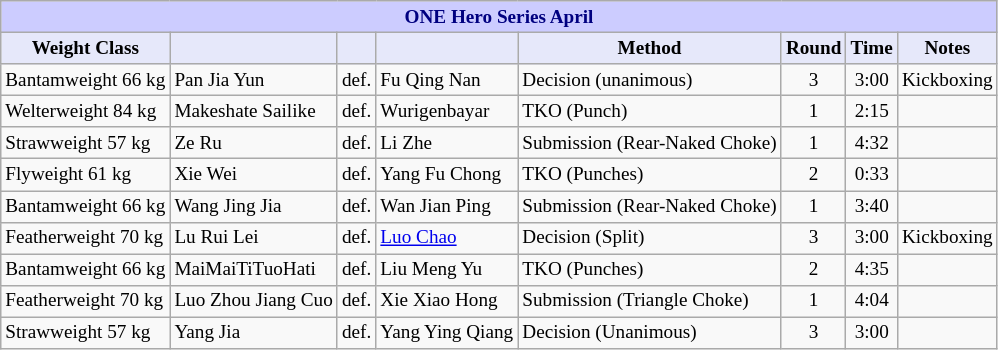<table class="wikitable" style="font-size: 80%;">
<tr>
<th colspan="8" style="background-color: #ccf; color: #000080; text-align: center;"><strong>ONE Hero Series April</strong></th>
</tr>
<tr>
<th colspan="1" style="background-color: #E6E8FA; color: #000000; text-align: center;">Weight Class</th>
<th colspan="1" style="background-color: #E6E8FA; color: #000000; text-align: center;"></th>
<th colspan="1" style="background-color: #E6E8FA; color: #000000; text-align: center;"></th>
<th colspan="1" style="background-color: #E6E8FA; color: #000000; text-align: center;"></th>
<th colspan="1" style="background-color: #E6E8FA; color: #000000; text-align: center;">Method</th>
<th colspan="1" style="background-color: #E6E8FA; color: #000000; text-align: center;">Round</th>
<th colspan="1" style="background-color: #E6E8FA; color: #000000; text-align: center;">Time</th>
<th colspan="1" style="background-color: #E6E8FA; color: #000000; text-align: center;">Notes</th>
</tr>
<tr>
<td>Bantamweight 66 kg</td>
<td> Pan Jia Yun</td>
<td>def.</td>
<td> Fu Qing Nan</td>
<td>Decision (unanimous)</td>
<td align=center>3</td>
<td align=center>3:00</td>
<td>Kickboxing</td>
</tr>
<tr>
<td>Welterweight 84 kg</td>
<td> Makeshate Sailike</td>
<td>def.</td>
<td> Wurigenbayar</td>
<td>TKO (Punch)</td>
<td align=center>1</td>
<td align=center>2:15</td>
<td></td>
</tr>
<tr>
<td>Strawweight 57 kg</td>
<td> Ze Ru</td>
<td>def.</td>
<td> Li Zhe</td>
<td>Submission (Rear-Naked Choke)</td>
<td align=center>1</td>
<td align=center>4:32</td>
<td></td>
</tr>
<tr>
<td>Flyweight 61 kg</td>
<td> Xie Wei</td>
<td>def.</td>
<td> Yang Fu Chong</td>
<td>TKO (Punches)</td>
<td align=center>2</td>
<td align=center>0:33</td>
<td></td>
</tr>
<tr>
<td>Bantamweight 66 kg</td>
<td> Wang Jing Jia</td>
<td>def.</td>
<td> Wan Jian Ping</td>
<td>Submission (Rear-Naked Choke)</td>
<td align=center>1</td>
<td align=center>3:40</td>
<td></td>
</tr>
<tr>
<td>Featherweight 70 kg</td>
<td> Lu Rui Lei</td>
<td>def.</td>
<td> <a href='#'>Luo Chao</a></td>
<td>Decision (Split)</td>
<td align=center>3</td>
<td align=center>3:00</td>
<td>Kickboxing</td>
</tr>
<tr>
<td>Bantamweight 66 kg</td>
<td> MaiMaiTiTuoHati</td>
<td>def.</td>
<td> Liu Meng Yu</td>
<td>TKO (Punches)</td>
<td align=center>2</td>
<td align=center>4:35</td>
<td></td>
</tr>
<tr>
<td>Featherweight 70 kg</td>
<td> Luo Zhou Jiang Cuo</td>
<td>def.</td>
<td> Xie Xiao Hong</td>
<td>Submission (Triangle Choke)</td>
<td align=center>1</td>
<td align=center>4:04</td>
<td></td>
</tr>
<tr>
<td>Strawweight 57 kg</td>
<td> Yang Jia</td>
<td>def.</td>
<td> Yang Ying Qiang</td>
<td>Decision (Unanimous)</td>
<td align=center>3</td>
<td align=center>3:00</td>
<td></td>
</tr>
</table>
